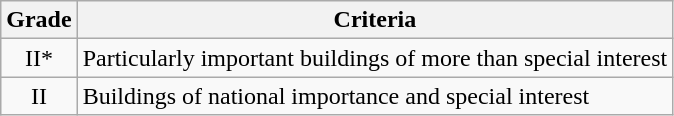<table class="wikitable">
<tr>
<th>Grade</th>
<th>Criteria</th>
</tr>
<tr>
<td align="center" >II*</td>
<td>Particularly important buildings of more than special interest</td>
</tr>
<tr>
<td align="center" >II</td>
<td>Buildings of national importance and special interest</td>
</tr>
</table>
